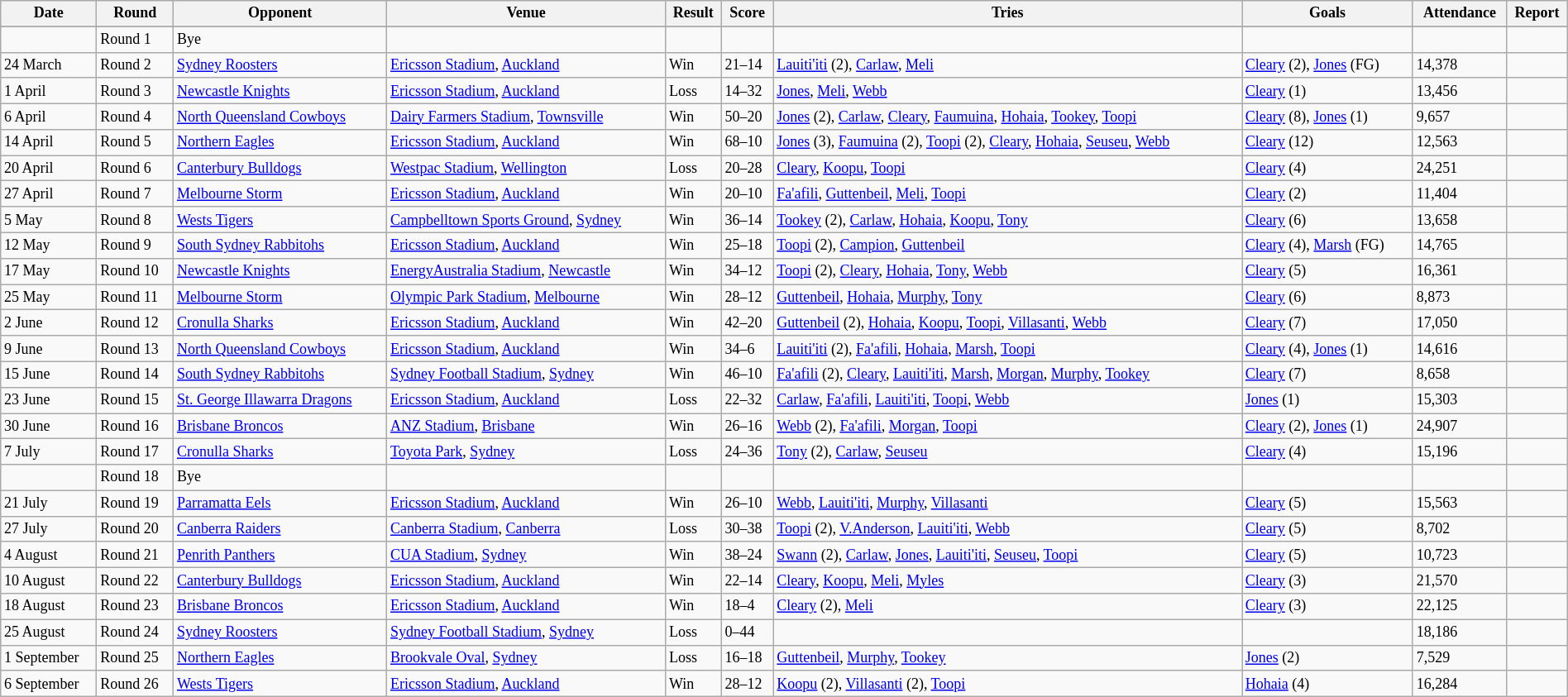<table class="wikitable" style="font-size:75%;" width="100%">
<tr>
<th>Date</th>
<th>Round</th>
<th>Opponent</th>
<th>Venue</th>
<th>Result</th>
<th>Score</th>
<th>Tries</th>
<th>Goals</th>
<th>Attendance</th>
<th>Report</th>
</tr>
<tr>
</tr>
<tr>
<td></td>
<td>Round 1</td>
<td>Bye</td>
<td></td>
<td></td>
<td></td>
<td></td>
<td></td>
<td></td>
<td></td>
</tr>
<tr>
<td>24 March</td>
<td>Round 2</td>
<td> <a href='#'>Sydney Roosters</a></td>
<td><a href='#'>Ericsson Stadium</a>, <a href='#'>Auckland</a></td>
<td>Win</td>
<td>21–14</td>
<td><a href='#'>Lauiti'iti</a> (2), <a href='#'>Carlaw</a>, <a href='#'>Meli</a></td>
<td><a href='#'>Cleary</a> (2), <a href='#'>Jones</a> (FG)</td>
<td>14,378</td>
<td></td>
</tr>
<tr>
<td>1 April</td>
<td>Round 3</td>
<td> <a href='#'>Newcastle Knights</a></td>
<td><a href='#'>Ericsson Stadium</a>, <a href='#'>Auckland</a></td>
<td>Loss</td>
<td>14–32</td>
<td><a href='#'>Jones</a>, <a href='#'>Meli</a>, <a href='#'>Webb</a></td>
<td><a href='#'>Cleary</a> (1)</td>
<td>13,456</td>
<td></td>
</tr>
<tr>
<td>6 April</td>
<td>Round 4</td>
<td> <a href='#'>North Queensland Cowboys</a></td>
<td><a href='#'>Dairy Farmers Stadium</a>, <a href='#'>Townsville</a></td>
<td>Win</td>
<td>50–20</td>
<td><a href='#'>Jones</a> (2), <a href='#'>Carlaw</a>, <a href='#'>Cleary</a>, <a href='#'>Faumuina</a>, <a href='#'>Hohaia</a>, <a href='#'>Tookey</a>, <a href='#'>Toopi</a></td>
<td><a href='#'>Cleary</a> (8), <a href='#'>Jones</a> (1)</td>
<td>9,657</td>
<td></td>
</tr>
<tr>
<td>14 April</td>
<td>Round 5</td>
<td> <a href='#'>Northern Eagles</a></td>
<td><a href='#'>Ericsson Stadium</a>, <a href='#'>Auckland</a></td>
<td>Win</td>
<td>68–10</td>
<td><a href='#'>Jones</a> (3), <a href='#'>Faumuina</a> (2), <a href='#'>Toopi</a> (2), <a href='#'>Cleary</a>, <a href='#'>Hohaia</a>, <a href='#'>Seuseu</a>, <a href='#'>Webb</a></td>
<td><a href='#'>Cleary</a> (12)</td>
<td>12,563</td>
<td></td>
</tr>
<tr>
<td>20 April</td>
<td>Round 6</td>
<td> <a href='#'>Canterbury Bulldogs</a></td>
<td><a href='#'>Westpac Stadium</a>, <a href='#'>Wellington</a></td>
<td>Loss</td>
<td>20–28</td>
<td><a href='#'>Cleary</a>, <a href='#'>Koopu</a>, <a href='#'>Toopi</a></td>
<td><a href='#'>Cleary</a> (4)</td>
<td>24,251</td>
<td></td>
</tr>
<tr>
<td>27 April</td>
<td>Round 7</td>
<td> <a href='#'>Melbourne Storm</a></td>
<td><a href='#'>Ericsson Stadium</a>, <a href='#'>Auckland</a></td>
<td>Win</td>
<td>20–10</td>
<td><a href='#'>Fa'afili</a>, <a href='#'>Guttenbeil</a>, <a href='#'>Meli</a>, <a href='#'>Toopi</a></td>
<td><a href='#'>Cleary</a> (2)</td>
<td>11,404</td>
<td></td>
</tr>
<tr>
<td>5 May</td>
<td>Round 8</td>
<td> <a href='#'>Wests Tigers</a></td>
<td><a href='#'>Campbelltown Sports Ground</a>, <a href='#'>Sydney</a></td>
<td>Win</td>
<td>36–14</td>
<td><a href='#'>Tookey</a> (2), <a href='#'>Carlaw</a>, <a href='#'>Hohaia</a>, <a href='#'>Koopu</a>, <a href='#'>Tony</a></td>
<td><a href='#'>Cleary</a> (6)</td>
<td>13,658</td>
<td></td>
</tr>
<tr>
<td>12 May</td>
<td>Round 9</td>
<td> <a href='#'>South Sydney Rabbitohs</a></td>
<td><a href='#'>Ericsson Stadium</a>, <a href='#'>Auckland</a></td>
<td>Win</td>
<td>25–18</td>
<td><a href='#'>Toopi</a> (2), <a href='#'>Campion</a>, <a href='#'>Guttenbeil</a></td>
<td><a href='#'>Cleary</a> (4), <a href='#'>Marsh</a> (FG)</td>
<td>14,765</td>
<td></td>
</tr>
<tr>
<td>17 May</td>
<td>Round 10</td>
<td> <a href='#'>Newcastle Knights</a></td>
<td><a href='#'>EnergyAustralia Stadium</a>, <a href='#'>Newcastle</a></td>
<td>Win</td>
<td>34–12</td>
<td><a href='#'>Toopi</a> (2), <a href='#'>Cleary</a>, <a href='#'>Hohaia</a>, <a href='#'>Tony</a>, <a href='#'>Webb</a></td>
<td><a href='#'>Cleary</a> (5)</td>
<td>16,361</td>
<td></td>
</tr>
<tr>
<td>25 May</td>
<td>Round 11</td>
<td> <a href='#'>Melbourne Storm</a></td>
<td><a href='#'>Olympic Park Stadium</a>, <a href='#'>Melbourne</a></td>
<td>Win</td>
<td>28–12</td>
<td><a href='#'>Guttenbeil</a>, <a href='#'>Hohaia</a>, <a href='#'>Murphy</a>, <a href='#'>Tony</a></td>
<td><a href='#'>Cleary</a> (6)</td>
<td>8,873</td>
<td></td>
</tr>
<tr>
<td>2 June</td>
<td>Round 12</td>
<td> <a href='#'>Cronulla Sharks</a></td>
<td><a href='#'>Ericsson Stadium</a>, <a href='#'>Auckland</a></td>
<td>Win</td>
<td>42–20</td>
<td><a href='#'>Guttenbeil</a> (2), <a href='#'>Hohaia</a>, <a href='#'>Koopu</a>, <a href='#'>Toopi</a>, <a href='#'>Villasanti</a>, <a href='#'>Webb</a></td>
<td><a href='#'>Cleary</a> (7)</td>
<td>17,050</td>
<td></td>
</tr>
<tr>
<td>9 June</td>
<td>Round 13</td>
<td> <a href='#'>North Queensland Cowboys</a></td>
<td><a href='#'>Ericsson Stadium</a>, <a href='#'>Auckland</a></td>
<td>Win</td>
<td>34–6</td>
<td><a href='#'>Lauiti'iti</a> (2), <a href='#'>Fa'afili</a>, <a href='#'>Hohaia</a>, <a href='#'>Marsh</a>, <a href='#'>Toopi</a></td>
<td><a href='#'>Cleary</a> (4), <a href='#'>Jones</a> (1)</td>
<td>14,616</td>
<td></td>
</tr>
<tr>
<td>15 June</td>
<td>Round 14</td>
<td> <a href='#'>South Sydney Rabbitohs</a></td>
<td><a href='#'>Sydney Football Stadium</a>, <a href='#'>Sydney</a></td>
<td>Win</td>
<td>46–10</td>
<td><a href='#'>Fa'afili</a> (2), <a href='#'>Cleary</a>, <a href='#'>Lauiti'iti</a>, <a href='#'>Marsh</a>, <a href='#'>Morgan</a>, <a href='#'>Murphy</a>, <a href='#'>Tookey</a></td>
<td><a href='#'>Cleary</a> (7)</td>
<td>8,658</td>
<td></td>
</tr>
<tr>
<td>23 June</td>
<td>Round 15</td>
<td> <a href='#'>St. George Illawarra Dragons</a></td>
<td><a href='#'>Ericsson Stadium</a>, <a href='#'>Auckland</a></td>
<td>Loss</td>
<td>22–32</td>
<td><a href='#'>Carlaw</a>, <a href='#'>Fa'afili</a>, <a href='#'>Lauiti'iti</a>, <a href='#'>Toopi</a>, <a href='#'>Webb</a></td>
<td><a href='#'>Jones</a> (1)</td>
<td>15,303</td>
<td></td>
</tr>
<tr>
<td>30 June</td>
<td>Round 16</td>
<td> <a href='#'>Brisbane Broncos</a></td>
<td><a href='#'>ANZ Stadium</a>, <a href='#'>Brisbane</a></td>
<td>Win</td>
<td>26–16</td>
<td><a href='#'>Webb</a> (2), <a href='#'>Fa'afili</a>, <a href='#'>Morgan</a>, <a href='#'>Toopi</a></td>
<td><a href='#'>Cleary</a> (2), <a href='#'>Jones</a> (1)</td>
<td>24,907</td>
<td></td>
</tr>
<tr>
<td>7 July</td>
<td>Round 17</td>
<td> <a href='#'>Cronulla Sharks</a></td>
<td><a href='#'>Toyota Park</a>, <a href='#'>Sydney</a></td>
<td>Loss</td>
<td>24–36</td>
<td><a href='#'>Tony</a> (2), <a href='#'>Carlaw</a>, <a href='#'>Seuseu</a></td>
<td><a href='#'>Cleary</a> (4)</td>
<td>15,196</td>
<td></td>
</tr>
<tr>
<td></td>
<td>Round 18</td>
<td>Bye</td>
<td></td>
<td></td>
<td></td>
<td></td>
<td></td>
<td></td>
<td></td>
</tr>
<tr>
<td>21 July</td>
<td>Round 19</td>
<td> <a href='#'>Parramatta Eels</a></td>
<td><a href='#'>Ericsson Stadium</a>, <a href='#'>Auckland</a></td>
<td>Win</td>
<td>26–10</td>
<td><a href='#'>Webb</a>, <a href='#'>Lauiti'iti</a>, <a href='#'>Murphy</a>, <a href='#'>Villasanti</a></td>
<td><a href='#'>Cleary</a> (5)</td>
<td>15,563</td>
<td></td>
</tr>
<tr>
<td>27 July</td>
<td>Round 20</td>
<td> <a href='#'>Canberra Raiders</a></td>
<td><a href='#'>Canberra Stadium</a>, <a href='#'>Canberra</a></td>
<td>Loss</td>
<td>30–38</td>
<td><a href='#'>Toopi</a> (2), <a href='#'>V.Anderson</a>, <a href='#'>Lauiti'iti</a>, <a href='#'>Webb</a></td>
<td><a href='#'>Cleary</a> (5)</td>
<td>8,702</td>
<td></td>
</tr>
<tr>
<td>4 August</td>
<td>Round 21</td>
<td> <a href='#'>Penrith Panthers</a></td>
<td><a href='#'>CUA Stadium</a>, <a href='#'>Sydney</a></td>
<td>Win</td>
<td>38–24</td>
<td><a href='#'>Swann</a> (2), <a href='#'>Carlaw</a>, <a href='#'>Jones</a>, <a href='#'>Lauiti'iti</a>, <a href='#'>Seuseu</a>, <a href='#'>Toopi</a></td>
<td><a href='#'>Cleary</a> (5)</td>
<td>10,723</td>
<td></td>
</tr>
<tr>
<td>10 August</td>
<td>Round 22</td>
<td> <a href='#'>Canterbury Bulldogs</a></td>
<td><a href='#'>Ericsson Stadium</a>, <a href='#'>Auckland</a></td>
<td>Win</td>
<td>22–14</td>
<td><a href='#'>Cleary</a>, <a href='#'>Koopu</a>, <a href='#'>Meli</a>, <a href='#'>Myles</a></td>
<td><a href='#'>Cleary</a> (3)</td>
<td>21,570</td>
<td></td>
</tr>
<tr>
<td>18 August</td>
<td>Round 23</td>
<td> <a href='#'>Brisbane Broncos</a></td>
<td><a href='#'>Ericsson Stadium</a>, <a href='#'>Auckland</a></td>
<td>Win</td>
<td>18–4</td>
<td><a href='#'>Cleary</a> (2), <a href='#'>Meli</a></td>
<td><a href='#'>Cleary</a> (3)</td>
<td>22,125</td>
<td></td>
</tr>
<tr>
<td>25 August</td>
<td>Round 24</td>
<td> <a href='#'>Sydney Roosters</a></td>
<td><a href='#'>Sydney Football Stadium</a>, <a href='#'>Sydney</a></td>
<td>Loss</td>
<td>0–44</td>
<td></td>
<td></td>
<td>18,186</td>
<td></td>
</tr>
<tr>
<td>1 September</td>
<td>Round 25</td>
<td> <a href='#'>Northern Eagles</a></td>
<td><a href='#'>Brookvale Oval</a>, <a href='#'>Sydney</a></td>
<td>Loss</td>
<td>16–18</td>
<td><a href='#'>Guttenbeil</a>, <a href='#'>Murphy</a>, <a href='#'>Tookey</a></td>
<td><a href='#'>Jones</a> (2)</td>
<td>7,529</td>
<td></td>
</tr>
<tr>
<td>6 September</td>
<td>Round 26</td>
<td> <a href='#'>Wests Tigers</a></td>
<td><a href='#'>Ericsson Stadium</a>, <a href='#'>Auckland</a></td>
<td>Win</td>
<td>28–12</td>
<td><a href='#'>Koopu</a> (2), <a href='#'>Villasanti</a> (2), <a href='#'>Toopi</a></td>
<td><a href='#'>Hohaia</a> (4)</td>
<td>16,284</td>
<td></td>
</tr>
</table>
